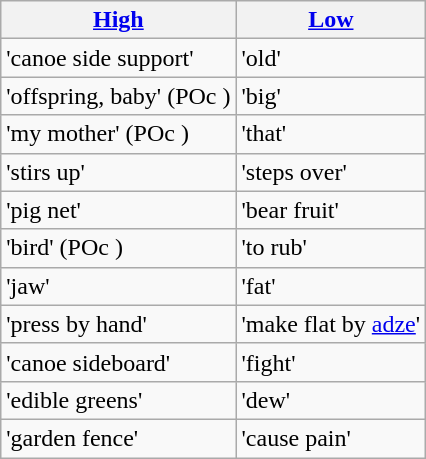<table class="wikitable">
<tr>
<th><a href='#'>High</a></th>
<th><a href='#'>Low</a></th>
</tr>
<tr>
<td> 'canoe side support'</td>
<td> 'old'</td>
</tr>
<tr>
<td> 'offspring, baby' (POc )</td>
<td> 'big'</td>
</tr>
<tr>
<td> 'my mother' (POc )</td>
<td> 'that'</td>
</tr>
<tr>
<td> 'stirs up'</td>
<td> 'steps over'</td>
</tr>
<tr>
<td> 'pig net'</td>
<td> 'bear fruit'</td>
</tr>
<tr>
<td> 'bird' (POc )</td>
<td> 'to rub'</td>
</tr>
<tr>
<td> 'jaw'</td>
<td> 'fat'</td>
</tr>
<tr>
<td> 'press by hand'</td>
<td> 'make flat by <a href='#'>adze</a>'</td>
</tr>
<tr>
<td> 'canoe sideboard'</td>
<td> 'fight'</td>
</tr>
<tr>
<td> 'edible greens'</td>
<td> 'dew'</td>
</tr>
<tr>
<td> 'garden fence'</td>
<td> 'cause pain'</td>
</tr>
</table>
